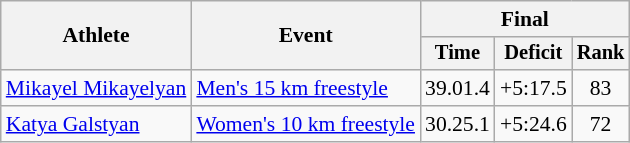<table class="wikitable" style="font-size:90%">
<tr>
<th rowspan=2>Athlete</th>
<th rowspan=2>Event</th>
<th colspan=3>Final</th>
</tr>
<tr style="font-size: 95%">
<th>Time</th>
<th>Deficit</th>
<th>Rank</th>
</tr>
<tr align=center>
<td align=left><a href='#'>Mikayel Mikayelyan</a></td>
<td align=left><a href='#'>Men's 15 km freestyle</a></td>
<td>39.01.4</td>
<td>+5:17.5</td>
<td>83</td>
</tr>
<tr align=center>
<td align=left><a href='#'>Katya Galstyan</a></td>
<td align=left><a href='#'>Women's 10 km freestyle</a></td>
<td>30.25.1</td>
<td>+5:24.6</td>
<td>72</td>
</tr>
</table>
